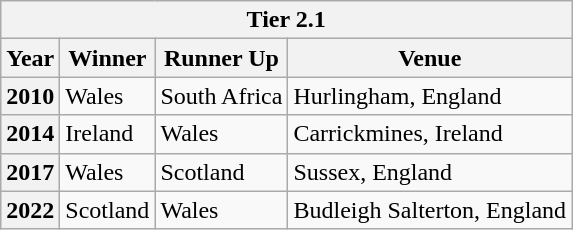<table class="wikitable">
<tr>
<th colspan= "4">Tier 2.1</th>
</tr>
<tr>
<th>Year</th>
<th>Winner</th>
<th>Runner Up</th>
<th>Venue</th>
</tr>
<tr>
<th>2010</th>
<td> Wales</td>
<td> South Africa</td>
<td>Hurlingham, England</td>
</tr>
<tr>
<th>2014</th>
<td> Ireland</td>
<td> Wales</td>
<td>Carrickmines, Ireland</td>
</tr>
<tr>
<th>2017</th>
<td> Wales</td>
<td> Scotland</td>
<td>Sussex, England</td>
</tr>
<tr>
<th>2022</th>
<td> Scotland</td>
<td> Wales</td>
<td>Budleigh Salterton, England</td>
</tr>
</table>
